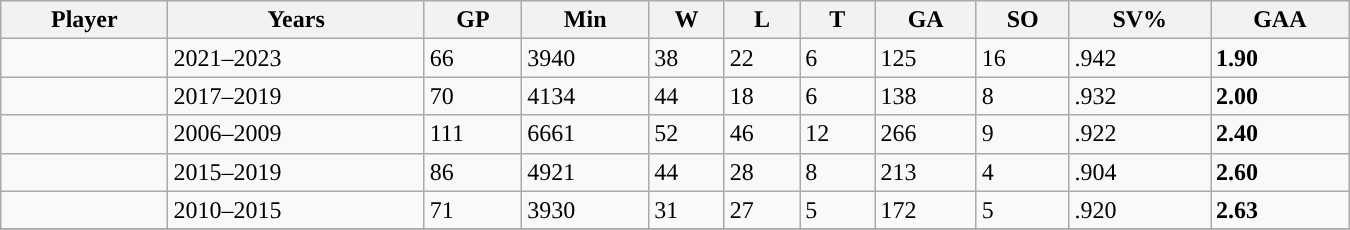<table class="wikitable sortable" width = 900>
<tr>
<th>Player</th>
<th>Years</th>
<th>GP</th>
<th>Min</th>
<th>W</th>
<th>L</th>
<th>T</th>
<th>GA</th>
<th>SO</th>
<th>SV%</th>
<th>GAA</th>
</tr>
<tr>
<td></td>
<td>2021–2023</td>
<td>66</td>
<td>3940</td>
<td>38</td>
<td>22</td>
<td>6</td>
<td>125</td>
<td>16</td>
<td>.942</td>
<td><strong>1.90</strong></td>
</tr>
<tr>
<td></td>
<td>2017–2019</td>
<td>70</td>
<td>4134</td>
<td>44</td>
<td>18</td>
<td>6</td>
<td>138</td>
<td>8</td>
<td>.932</td>
<td><strong>2.00</strong></td>
</tr>
<tr>
<td></td>
<td>2006–2009</td>
<td>111</td>
<td>6661</td>
<td>52</td>
<td>46</td>
<td>12</td>
<td>266</td>
<td>9</td>
<td>.922</td>
<td><strong>2.40</strong></td>
</tr>
<tr>
<td></td>
<td>2015–2019</td>
<td>86</td>
<td>4921</td>
<td>44</td>
<td>28</td>
<td>8</td>
<td>213</td>
<td>4</td>
<td>.904</td>
<td><strong>2.60</strong></td>
</tr>
<tr>
<td></td>
<td>2010–2015</td>
<td>71</td>
<td>3930</td>
<td>31</td>
<td>27</td>
<td>5</td>
<td>172</td>
<td>5</td>
<td>.920</td>
<td><strong>2.63</strong></td>
</tr>
<tr>
</tr>
</table>
